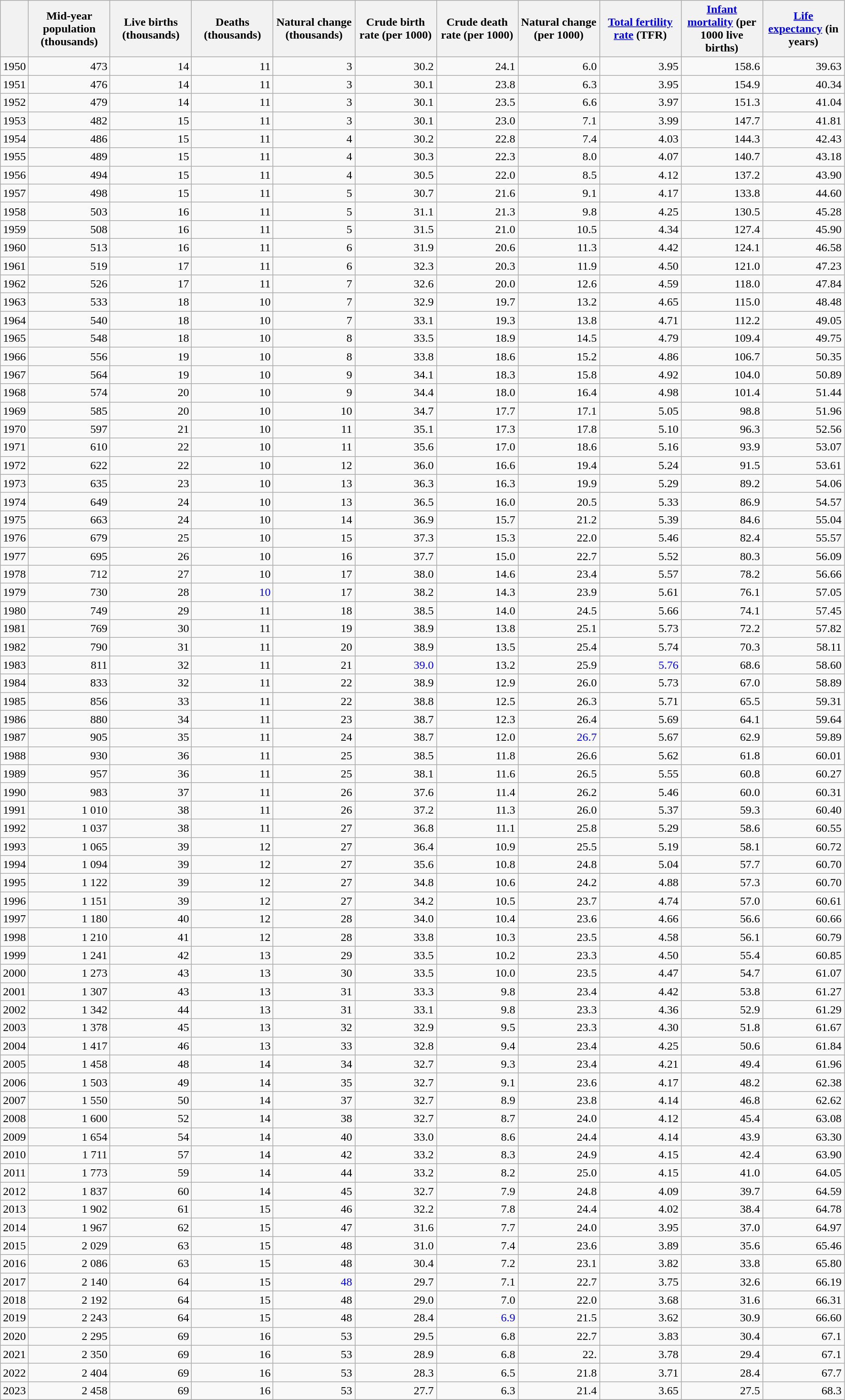<table class="wikitable sortable" style="text-align:right">
<tr>
<th></th>
<th style="width:80pt;">Mid-year population (thousands)</th>
<th style="width:80pt;">Live births (thousands)</th>
<th style="width:80pt;">Deaths (thousands)</th>
<th style="width:80pt;">Natural change (thousands)</th>
<th style="width:80pt;">Crude birth rate (per 1000)</th>
<th style="width:80pt;">Crude death rate (per 1000)</th>
<th style="width:80pt;">Natural change (per 1000)</th>
<th style="width:80pt;"><a href='#'>Total fertility rate</a> (TFR)</th>
<th style="width:80pt;"><a href='#'>Infant mortality</a> (per 1000 live births)</th>
<th style="width:80pt;"><a href='#'>Life expectancy</a> (in years)</th>
</tr>
<tr>
<td>1950</td>
<td>   473</td>
<td>   14</td>
<td>   11</td>
<td>   3</td>
<td>30.2</td>
<td>24.1</td>
<td>6.0</td>
<td>3.95</td>
<td>158.6</td>
<td>39.63</td>
</tr>
<tr>
<td>1951</td>
<td>  476</td>
<td>  14</td>
<td>  11</td>
<td>  3</td>
<td>30.1</td>
<td>23.8</td>
<td>6.3</td>
<td>3.95</td>
<td>154.9</td>
<td>40.34</td>
</tr>
<tr>
<td>1952</td>
<td>  479</td>
<td>  14</td>
<td>  11</td>
<td>  3</td>
<td>30.1</td>
<td>23.5</td>
<td>6.6</td>
<td>3.97</td>
<td>151.3</td>
<td>41.04</td>
</tr>
<tr>
<td>1953</td>
<td>  482</td>
<td>  15</td>
<td>  11</td>
<td>  3</td>
<td>30.1</td>
<td>23.0</td>
<td>7.1</td>
<td>3.99</td>
<td>147.7</td>
<td>41.81</td>
</tr>
<tr>
<td>1954</td>
<td>  486</td>
<td>  15</td>
<td>  11</td>
<td>  4</td>
<td>30.2</td>
<td>22.8</td>
<td>7.4</td>
<td>4.03</td>
<td>144.3</td>
<td>42.43</td>
</tr>
<tr>
<td>1955</td>
<td>  489</td>
<td>  15</td>
<td>  11</td>
<td>  4</td>
<td>30.3</td>
<td>22.3</td>
<td>8.0</td>
<td>4.07</td>
<td>140.7</td>
<td>43.18</td>
</tr>
<tr>
<td>1956</td>
<td>  494</td>
<td>  15</td>
<td>  11</td>
<td>  4</td>
<td>30.5</td>
<td>22.0</td>
<td>8.5</td>
<td>4.12</td>
<td>137.2</td>
<td>43.90</td>
</tr>
<tr>
<td>1957</td>
<td>  498</td>
<td>  15</td>
<td>  11</td>
<td>  5</td>
<td>30.7</td>
<td>21.6</td>
<td>9.1</td>
<td>4.17</td>
<td>133.8</td>
<td>44.60</td>
</tr>
<tr>
<td>1958</td>
<td>  503</td>
<td>  16</td>
<td>  11</td>
<td>  5</td>
<td>31.1</td>
<td>21.3</td>
<td>9.8</td>
<td>4.25</td>
<td>130.5</td>
<td>45.28</td>
</tr>
<tr>
<td>1959</td>
<td>  508</td>
<td>  16</td>
<td>  11</td>
<td>  5</td>
<td>31.5</td>
<td>21.0</td>
<td>10.5</td>
<td>4.34</td>
<td>127.4</td>
<td>45.90</td>
</tr>
<tr>
<td>1960</td>
<td>  513</td>
<td>  16</td>
<td>  11</td>
<td>  6</td>
<td>31.9</td>
<td>20.6</td>
<td>11.3</td>
<td>4.42</td>
<td>124.1</td>
<td>46.58</td>
</tr>
<tr>
<td>1961</td>
<td>  519</td>
<td>  17</td>
<td>  11</td>
<td>  6</td>
<td>32.3</td>
<td>20.3</td>
<td>11.9</td>
<td>4.50</td>
<td>121.0</td>
<td>47.23</td>
</tr>
<tr>
<td>1962</td>
<td>  526</td>
<td>  17</td>
<td>  11</td>
<td>  7</td>
<td>32.6</td>
<td>20.0</td>
<td>12.6</td>
<td>4.59</td>
<td>118.0</td>
<td>47.84</td>
</tr>
<tr>
<td>1963</td>
<td>  533</td>
<td>  18</td>
<td>  10</td>
<td>  7</td>
<td>32.9</td>
<td>19.7</td>
<td>13.2</td>
<td>4.65</td>
<td>115.0</td>
<td>48.48</td>
</tr>
<tr>
<td>1964</td>
<td>  540</td>
<td>  18</td>
<td>  10</td>
<td>  7</td>
<td>33.1</td>
<td>19.3</td>
<td>13.8</td>
<td>4.71</td>
<td>112.2</td>
<td>49.05</td>
</tr>
<tr>
<td>1965</td>
<td>  548</td>
<td>  18</td>
<td>  10</td>
<td>  8</td>
<td>33.5</td>
<td>18.9</td>
<td>14.5</td>
<td>4.79</td>
<td>109.4</td>
<td>49.75</td>
</tr>
<tr>
<td>1966</td>
<td>  556</td>
<td>  19</td>
<td>  10</td>
<td>  8</td>
<td>33.8</td>
<td>18.6</td>
<td>15.2</td>
<td>4.86</td>
<td>106.7</td>
<td>50.35</td>
</tr>
<tr>
<td>1967</td>
<td>  564</td>
<td>  19</td>
<td>  10</td>
<td>  9</td>
<td>34.1</td>
<td>18.3</td>
<td>15.8</td>
<td>4.92</td>
<td>104.0</td>
<td>50.89</td>
</tr>
<tr>
<td>1968</td>
<td>  574</td>
<td>  20</td>
<td>  10</td>
<td>  9</td>
<td>34.4</td>
<td>18.0</td>
<td>16.4</td>
<td>4.98</td>
<td>101.4</td>
<td>51.44</td>
</tr>
<tr>
<td>1969</td>
<td>  585</td>
<td>  20</td>
<td>  10</td>
<td>  10</td>
<td>34.7</td>
<td>17.7</td>
<td>17.1</td>
<td>5.05</td>
<td>98.8</td>
<td>51.96</td>
</tr>
<tr>
<td>1970</td>
<td>  597</td>
<td>  21</td>
<td>  10</td>
<td>  11</td>
<td>35.1</td>
<td>17.3</td>
<td>17.8</td>
<td>5.10</td>
<td>96.3</td>
<td>52.56</td>
</tr>
<tr>
<td>1971</td>
<td>  610</td>
<td>  22</td>
<td>  10</td>
<td>  11</td>
<td>35.6</td>
<td>17.0</td>
<td>18.6</td>
<td>5.16</td>
<td>93.9</td>
<td>53.07</td>
</tr>
<tr>
<td>1972</td>
<td>  622</td>
<td>  22</td>
<td>  10</td>
<td>  12</td>
<td>36.0</td>
<td>16.6</td>
<td>19.4</td>
<td>5.24</td>
<td>91.5</td>
<td>53.61</td>
</tr>
<tr>
<td>1973</td>
<td>  635</td>
<td>  23</td>
<td>  10</td>
<td>  13</td>
<td>36.3</td>
<td>16.3</td>
<td>19.9</td>
<td>5.29</td>
<td>89.2</td>
<td>54.06</td>
</tr>
<tr>
<td>1974</td>
<td>  649</td>
<td>  24</td>
<td>  10</td>
<td>  13</td>
<td>36.5</td>
<td>16.0</td>
<td>20.5</td>
<td>5.33</td>
<td>86.9</td>
<td>54.57</td>
</tr>
<tr>
<td>1975</td>
<td>  663</td>
<td>  24</td>
<td>  10</td>
<td>  14</td>
<td>36.9</td>
<td>15.7</td>
<td>21.2</td>
<td>5.39</td>
<td>84.6</td>
<td>55.04</td>
</tr>
<tr>
<td>1976</td>
<td>  679</td>
<td>  25</td>
<td>  10</td>
<td>  15</td>
<td>37.3</td>
<td>15.3</td>
<td>22.0</td>
<td>5.46</td>
<td>82.4</td>
<td>55.57</td>
</tr>
<tr>
<td>1977</td>
<td>  695</td>
<td>  26</td>
<td>  10</td>
<td>  16</td>
<td>37.7</td>
<td>15.0</td>
<td>22.7</td>
<td>5.52</td>
<td>80.3</td>
<td>56.09</td>
</tr>
<tr>
<td>1978</td>
<td>  712</td>
<td>  27</td>
<td>  10</td>
<td>  17</td>
<td>38.0</td>
<td>14.6</td>
<td>23.4</td>
<td>5.57</td>
<td>78.2</td>
<td>56.66</td>
</tr>
<tr>
<td>1979</td>
<td>  730</td>
<td>  28</td>
<td style="color:blue">  10</td>
<td>  17</td>
<td>38.2</td>
<td>14.3</td>
<td>23.9</td>
<td>5.61</td>
<td>76.1</td>
<td>57.05</td>
</tr>
<tr>
<td>1980</td>
<td>  749</td>
<td>  29</td>
<td>  11</td>
<td>  18</td>
<td>38.5</td>
<td>14.0</td>
<td>24.5</td>
<td>5.66</td>
<td>74.1</td>
<td>57.45</td>
</tr>
<tr>
<td>1981</td>
<td>  769</td>
<td>  30</td>
<td>  11</td>
<td>  19</td>
<td>38.9</td>
<td>13.8</td>
<td>25.1</td>
<td>5.73</td>
<td>72.2</td>
<td>57.82</td>
</tr>
<tr>
<td>1982</td>
<td>  790</td>
<td>  31</td>
<td>  11</td>
<td>  20</td>
<td>38.9</td>
<td>13.5</td>
<td>25.4</td>
<td>5.74</td>
<td>70.3</td>
<td>58.11</td>
</tr>
<tr>
<td>1983</td>
<td>  811</td>
<td>  32</td>
<td>  11</td>
<td>  21</td>
<td style="color:blue">39.0</td>
<td>13.2</td>
<td>25.9</td>
<td style="color:blue">5.76</td>
<td>68.6</td>
<td>58.60</td>
</tr>
<tr>
<td>1984</td>
<td>  833</td>
<td>  32</td>
<td>  11</td>
<td>  22</td>
<td>38.9</td>
<td>12.9</td>
<td>26.0</td>
<td>5.73</td>
<td>67.0</td>
<td>58.89</td>
</tr>
<tr>
<td>1985</td>
<td>  856</td>
<td>  33</td>
<td>  11</td>
<td>  22</td>
<td>38.8</td>
<td>12.5</td>
<td>26.3</td>
<td>5.71</td>
<td>65.5</td>
<td>59.31</td>
</tr>
<tr>
<td>1986</td>
<td>  880</td>
<td>  34</td>
<td>  11</td>
<td>  23</td>
<td>38.7</td>
<td>12.3</td>
<td>26.4</td>
<td>5.69</td>
<td>64.1</td>
<td>59.64</td>
</tr>
<tr>
<td>1987</td>
<td>  905</td>
<td>  35</td>
<td>  11</td>
<td>  24</td>
<td>38.7</td>
<td>12.0</td>
<td style="color:blue">26.7</td>
<td>5.67</td>
<td>62.9</td>
<td>59.89</td>
</tr>
<tr>
<td>1988</td>
<td>  930</td>
<td>  36</td>
<td>  11</td>
<td>  25</td>
<td>38.5</td>
<td>11.8</td>
<td>26.6</td>
<td>5.62</td>
<td>61.8</td>
<td>60.01</td>
</tr>
<tr>
<td>1989</td>
<td>  957</td>
<td>  36</td>
<td>  11</td>
<td>  25</td>
<td>38.1</td>
<td>11.6</td>
<td>26.5</td>
<td>5.55</td>
<td>60.8</td>
<td>60.27</td>
</tr>
<tr>
<td>1990</td>
<td>  983</td>
<td>  37</td>
<td>  11</td>
<td>  26</td>
<td>37.6</td>
<td>11.4</td>
<td>26.2</td>
<td>5.46</td>
<td>60.0</td>
<td>60.31</td>
</tr>
<tr>
<td>1991</td>
<td>  1 010</td>
<td>  38</td>
<td>  11</td>
<td>  26</td>
<td>37.2</td>
<td>11.3</td>
<td>26.0</td>
<td>5.37</td>
<td>59.3</td>
<td>60.40</td>
</tr>
<tr>
<td>1992</td>
<td>  1 037</td>
<td>  38</td>
<td>  11</td>
<td>  27</td>
<td>36.8</td>
<td>11.1</td>
<td>25.8</td>
<td>5.29</td>
<td>58.6</td>
<td>60.55</td>
</tr>
<tr>
<td>1993</td>
<td>  1 065</td>
<td>  39</td>
<td>  12</td>
<td>  27</td>
<td>36.4</td>
<td>10.9</td>
<td>25.5</td>
<td>5.19</td>
<td>58.1</td>
<td>60.72</td>
</tr>
<tr>
<td>1994</td>
<td>  1 094</td>
<td>  39</td>
<td>  12</td>
<td>  27</td>
<td>35.6</td>
<td>10.8</td>
<td>24.8</td>
<td>5.04</td>
<td>57.7</td>
<td>60.70</td>
</tr>
<tr>
<td>1995</td>
<td>  1 122</td>
<td>  39</td>
<td>  12</td>
<td>  27</td>
<td>34.8</td>
<td>10.6</td>
<td>24.2</td>
<td>4.88</td>
<td>57.3</td>
<td>60.70</td>
</tr>
<tr>
<td>1996</td>
<td>  1 151</td>
<td>  39</td>
<td>  12</td>
<td>  27</td>
<td>34.2</td>
<td>10.5</td>
<td>23.7</td>
<td>4.74</td>
<td>57.0</td>
<td>60.61</td>
</tr>
<tr>
<td>1997</td>
<td>  1 180</td>
<td>  40</td>
<td>  12</td>
<td>  28</td>
<td>34.0</td>
<td>10.4</td>
<td>23.6</td>
<td>4.66</td>
<td>56.6</td>
<td>60.66</td>
</tr>
<tr>
<td>1998</td>
<td>  1 210</td>
<td>  41</td>
<td>  12</td>
<td>  28</td>
<td>33.8</td>
<td>10.3</td>
<td>23.5</td>
<td>4.58</td>
<td>56.1</td>
<td>60.79</td>
</tr>
<tr>
<td>1999</td>
<td>  1 241</td>
<td>  42</td>
<td>  13</td>
<td>  29</td>
<td>33.5</td>
<td>10.2</td>
<td>23.3</td>
<td>4.50</td>
<td>55.4</td>
<td>60.85</td>
</tr>
<tr>
<td>2000</td>
<td>  1 273</td>
<td>  43</td>
<td>  13</td>
<td>  30</td>
<td>33.5</td>
<td>10.0</td>
<td>23.5</td>
<td>4.47</td>
<td>54.7</td>
<td>61.07</td>
</tr>
<tr>
<td>2001</td>
<td>  1 307</td>
<td>  43</td>
<td>  13</td>
<td>  31</td>
<td>33.3</td>
<td>9.8</td>
<td>23.4</td>
<td>4.42</td>
<td>53.8</td>
<td>61.27</td>
</tr>
<tr>
<td>2002</td>
<td>  1 342</td>
<td>  44</td>
<td>  13</td>
<td>  31</td>
<td>33.1</td>
<td>9.8</td>
<td>23.3</td>
<td>4.36</td>
<td>52.9</td>
<td>61.29</td>
</tr>
<tr>
<td>2003</td>
<td>  1 378</td>
<td>  45</td>
<td>  13</td>
<td>  32</td>
<td>32.9</td>
<td>9.5</td>
<td>23.3</td>
<td>4.30</td>
<td>51.8</td>
<td>61.67</td>
</tr>
<tr>
<td>2004</td>
<td>  1 417</td>
<td>  46</td>
<td>  13</td>
<td>  33</td>
<td>32.8</td>
<td>9.4</td>
<td>23.4</td>
<td>4.25</td>
<td>50.6</td>
<td>61.84</td>
</tr>
<tr>
<td>2005</td>
<td>  1 458</td>
<td>  48</td>
<td>  14</td>
<td>  34</td>
<td>32.7</td>
<td>9.3</td>
<td>23.4</td>
<td>4.21</td>
<td>49.4</td>
<td>61.96</td>
</tr>
<tr>
<td>2006</td>
<td>  1 503</td>
<td>  49</td>
<td>  14</td>
<td>  35</td>
<td>32.7</td>
<td>9.1</td>
<td>23.6</td>
<td>4.17</td>
<td>48.2</td>
<td>62.38</td>
</tr>
<tr>
<td>2007</td>
<td>  1 550</td>
<td>  50</td>
<td>  14</td>
<td>  37</td>
<td>32.7</td>
<td>8.9</td>
<td>23.8</td>
<td>4.14</td>
<td>46.8</td>
<td>62.62</td>
</tr>
<tr>
<td>2008</td>
<td>  1 600</td>
<td>  52</td>
<td>  14</td>
<td>  38</td>
<td>32.7</td>
<td>8.7</td>
<td>24.0</td>
<td>4.12</td>
<td>45.4</td>
<td>63.08</td>
</tr>
<tr>
<td>2009</td>
<td>  1 654</td>
<td>  54</td>
<td>  14</td>
<td>  40</td>
<td>33.0</td>
<td>8.6</td>
<td>24.4</td>
<td>4.14</td>
<td>43.9</td>
<td>63.30</td>
</tr>
<tr>
<td>2010</td>
<td>  1 711</td>
<td>  57</td>
<td>  14</td>
<td>  42</td>
<td>33.2</td>
<td>8.3</td>
<td>24.9</td>
<td>4.15</td>
<td>42.4</td>
<td>63.90</td>
</tr>
<tr>
<td>2011</td>
<td>  1 773</td>
<td>  59</td>
<td>  14</td>
<td>  44</td>
<td>33.2</td>
<td>8.2</td>
<td>25.0</td>
<td>4.15</td>
<td>41.0</td>
<td>64.05</td>
</tr>
<tr>
<td>2012</td>
<td>  1 837</td>
<td>  60</td>
<td>  14</td>
<td>  45</td>
<td>32.7</td>
<td>7.9</td>
<td>24.8</td>
<td>4.09</td>
<td>39.7</td>
<td>64.59</td>
</tr>
<tr>
<td>2013</td>
<td>  1 902</td>
<td>  61</td>
<td>  15</td>
<td>  46</td>
<td>32.2</td>
<td>7.8</td>
<td>24.4</td>
<td>4.02</td>
<td>38.4</td>
<td>64.78</td>
</tr>
<tr>
<td>2014</td>
<td>  1 967</td>
<td>  62</td>
<td>  15</td>
<td>  47</td>
<td>31.6</td>
<td>7.7</td>
<td>24.0</td>
<td>3.95</td>
<td>37.0</td>
<td>64.97</td>
</tr>
<tr>
<td>2015</td>
<td>  2 029</td>
<td>  63</td>
<td>  15</td>
<td>  48</td>
<td>31.0</td>
<td>7.4</td>
<td>23.6</td>
<td>3.89</td>
<td>35.6</td>
<td>65.46</td>
</tr>
<tr>
<td>2016</td>
<td>  2 086</td>
<td>  63</td>
<td>  15</td>
<td>  48</td>
<td>30.4</td>
<td>7.2</td>
<td>23.1</td>
<td>3.82</td>
<td>33.8</td>
<td>65.80</td>
</tr>
<tr>
<td>2017</td>
<td>  2 140</td>
<td>  64</td>
<td>  15</td>
<td style="color:blue">  48</td>
<td>29.7</td>
<td>7.1</td>
<td>22.7</td>
<td>3.75</td>
<td>32.6</td>
<td>66.19</td>
</tr>
<tr>
<td>2018</td>
<td>  2 192</td>
<td>  64</td>
<td>  15</td>
<td>  48</td>
<td>29.0</td>
<td>7.0</td>
<td>22.0</td>
<td>3.68</td>
<td>31.6</td>
<td>66.31</td>
</tr>
<tr>
<td>2019</td>
<td>  2 243</td>
<td>  64</td>
<td>  15</td>
<td>  48</td>
<td>28.4</td>
<td style="color:blue">6.9</td>
<td>21.5</td>
<td>3.62</td>
<td>30.9</td>
<td>66.60</td>
</tr>
<tr>
<td>2020</td>
<td>  2 295</td>
<td>  69</td>
<td>  16</td>
<td>  53</td>
<td>29.5</td>
<td>6.8</td>
<td>22.7</td>
<td>3.83</td>
<td>30.4</td>
<td>67.1</td>
</tr>
<tr>
<td>2021</td>
<td>  2 350</td>
<td>  69</td>
<td>16</td>
<td>  53</td>
<td>28.9</td>
<td>6.8</td>
<td>22.</td>
<td>3.78</td>
<td>29.4</td>
<td>67.1</td>
</tr>
<tr>
<td>2022</td>
<td>  2 404</td>
<td>  69</td>
<td>  16</td>
<td>  53</td>
<td>28.3</td>
<td>6.5</td>
<td>21.8</td>
<td>3.71</td>
<td>28.4</td>
<td>67.7</td>
</tr>
<tr>
<td>2023</td>
<td>  2 458</td>
<td>  69</td>
<td>  16</td>
<td>  53</td>
<td>27.7</td>
<td>6.3</td>
<td>21.4</td>
<td>3.65</td>
<td>27.5</td>
<td>68.3</td>
</tr>
<tr>
</tr>
</table>
